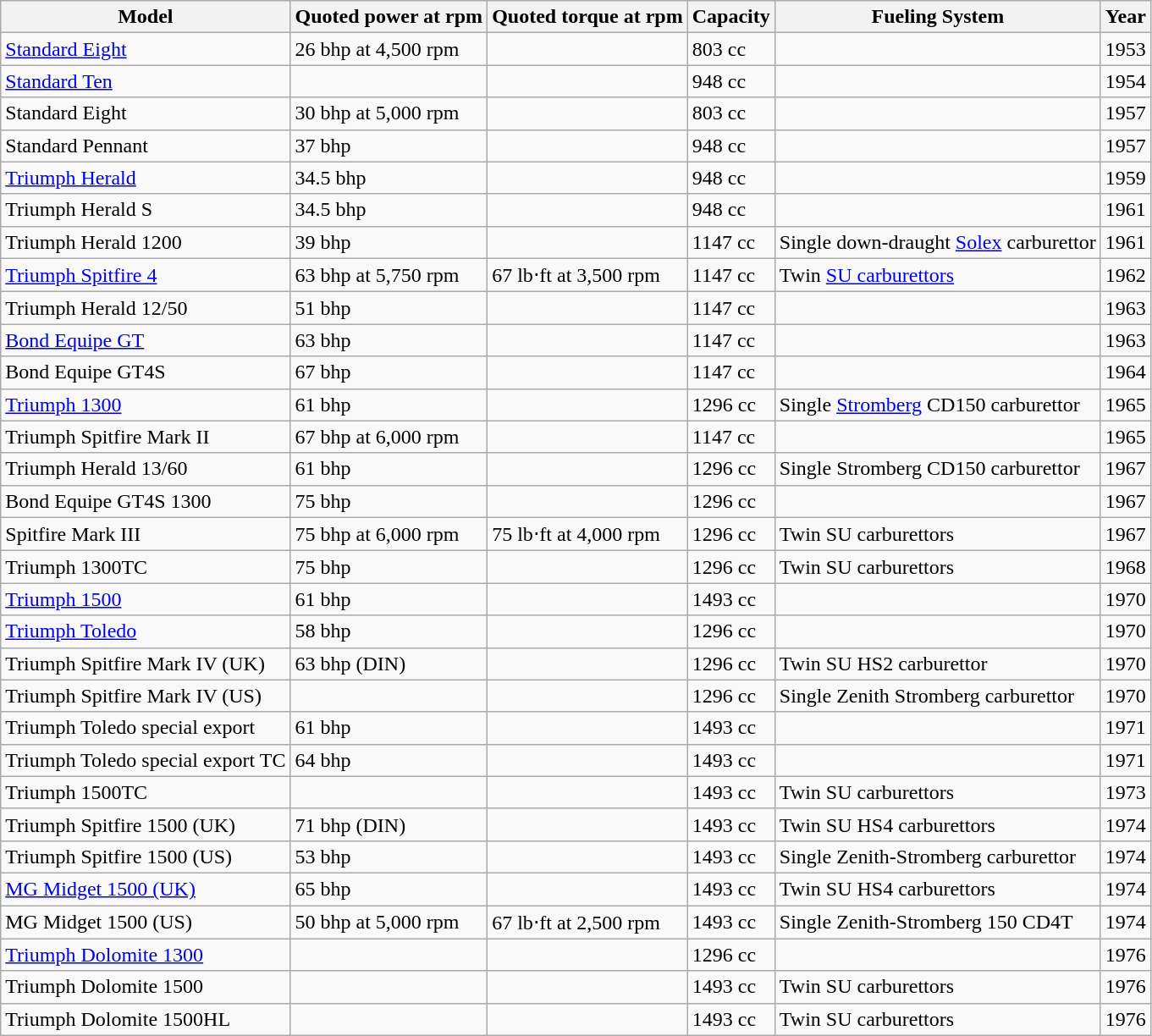<table class="wikitable defaultcenter col1left">
<tr>
<th>Model</th>
<th>Quoted power at rpm</th>
<th>Quoted torque at rpm</th>
<th>Capacity</th>
<th>Fueling System</th>
<th>Year</th>
</tr>
<tr>
<td><a href='#'>Standard Eight</a></td>
<td>26 bhp at 4,500 rpm</td>
<td></td>
<td>803 cc</td>
<td></td>
<td>1953</td>
</tr>
<tr>
<td><a href='#'>Standard Ten</a></td>
<td></td>
<td></td>
<td>948 cc</td>
<td></td>
<td>1954</td>
</tr>
<tr>
<td>Standard Eight</td>
<td>30 bhp at 5,000 rpm</td>
<td></td>
<td>803 cc</td>
<td></td>
<td>1957</td>
</tr>
<tr>
<td>Standard Pennant</td>
<td>37 bhp</td>
<td></td>
<td>948 cc</td>
<td></td>
<td>1957</td>
</tr>
<tr>
<td><a href='#'>Triumph Herald</a></td>
<td>34.5 bhp</td>
<td></td>
<td>948 cc</td>
<td></td>
<td>1959</td>
</tr>
<tr>
<td>Triumph Herald S</td>
<td>34.5 bhp</td>
<td></td>
<td>948 cc</td>
<td></td>
<td>1961</td>
</tr>
<tr>
<td>Triumph Herald 1200</td>
<td>39 bhp</td>
<td></td>
<td>1147 cc</td>
<td>Single down-draught <a href='#'>Solex</a> carburettor</td>
<td>1961</td>
</tr>
<tr>
<td><a href='#'>Triumph Spitfire 4</a></td>
<td>63 bhp at 5,750 rpm</td>
<td>67 lb⋅ft at 3,500 rpm</td>
<td>1147 cc</td>
<td>Twin <a href='#'>SU carburettors</a></td>
<td>1962</td>
</tr>
<tr>
<td>Triumph Herald 12/50</td>
<td>51 bhp</td>
<td></td>
<td>1147 cc</td>
<td></td>
<td>1963</td>
</tr>
<tr>
<td><a href='#'>Bond Equipe GT</a></td>
<td>63 bhp</td>
<td></td>
<td>1147 cc</td>
<td></td>
<td>1963</td>
</tr>
<tr>
<td>Bond Equipe GT4S</td>
<td>67 bhp</td>
<td></td>
<td>1147 cc</td>
<td></td>
<td>1964</td>
</tr>
<tr>
<td><a href='#'>Triumph 1300</a></td>
<td>61 bhp</td>
<td></td>
<td>1296 cc</td>
<td>Single <a href='#'>Stromberg</a> CD150 carburettor</td>
<td>1965</td>
</tr>
<tr>
<td>Triumph Spitfire Mark II</td>
<td>67 bhp at 6,000 rpm</td>
<td></td>
<td>1147 cc</td>
<td></td>
<td>1965</td>
</tr>
<tr>
<td>Triumph Herald 13/60</td>
<td>61 bhp</td>
<td></td>
<td>1296 cc</td>
<td>Single Stromberg CD150 carburettor</td>
<td>1967</td>
</tr>
<tr>
<td>Bond Equipe GT4S 1300</td>
<td>75 bhp</td>
<td></td>
<td>1296 cc</td>
<td></td>
<td>1967</td>
</tr>
<tr>
<td>Spitfire Mark III</td>
<td>75 bhp at 6,000 rpm</td>
<td>75 lb⋅ft at 4,000 rpm</td>
<td>1296 cc</td>
<td>Twin SU carburettors</td>
<td>1967</td>
</tr>
<tr>
<td>Triumph 1300TC</td>
<td>75 bhp</td>
<td></td>
<td>1296 cc</td>
<td>Twin SU carburettors</td>
<td>1968</td>
</tr>
<tr>
<td><a href='#'>Triumph 1500</a></td>
<td>61 bhp</td>
<td></td>
<td>1493 cc</td>
<td></td>
<td>1970</td>
</tr>
<tr>
<td><a href='#'>Triumph Toledo</a></td>
<td>58 bhp</td>
<td></td>
<td>1296 cc</td>
<td></td>
<td>1970</td>
</tr>
<tr>
<td>Triumph Spitfire Mark IV (UK)</td>
<td>63 bhp (DIN)</td>
<td></td>
<td>1296 cc</td>
<td>Twin SU HS2 carburettor</td>
<td>1970</td>
</tr>
<tr>
<td>Triumph Spitfire Mark IV (US)</td>
<td></td>
<td></td>
<td>1296 cc</td>
<td>Single Zenith Stromberg carburettor</td>
<td>1970</td>
</tr>
<tr>
<td>Triumph Toledo special export</td>
<td>61 bhp</td>
<td></td>
<td>1493 cc</td>
<td></td>
<td>1971</td>
</tr>
<tr>
<td>Triumph Toledo special export TC</td>
<td>64 bhp</td>
<td></td>
<td>1493 cc</td>
<td></td>
<td>1971</td>
</tr>
<tr>
<td>Triumph 1500TC</td>
<td></td>
<td></td>
<td>1493 cc</td>
<td>Twin SU carburettors</td>
<td>1973</td>
</tr>
<tr>
<td>Triumph Spitfire 1500 (UK)</td>
<td>71 bhp (DIN)</td>
<td></td>
<td>1493 cc</td>
<td>Twin SU HS4 carburettors</td>
<td>1974</td>
</tr>
<tr>
<td>Triumph Spitfire 1500 (US)</td>
<td>53 bhp</td>
<td></td>
<td>1493 cc</td>
<td>Single Zenith-Stromberg carburettor</td>
<td>1974</td>
</tr>
<tr>
<td><a href='#'>MG Midget 1500 (UK)</a></td>
<td>65 bhp</td>
<td></td>
<td>1493 cc</td>
<td>Twin SU HS4 carburettors</td>
<td>1974</td>
</tr>
<tr>
<td>MG Midget 1500 (US)</td>
<td>50 bhp at 5,000 rpm</td>
<td>67 lb⋅ft at 2,500 rpm</td>
<td>1493 cc</td>
<td>Single Zenith-Stromberg 150 CD4T</td>
<td>1974</td>
</tr>
<tr>
<td><a href='#'>Triumph Dolomite 1300</a></td>
<td></td>
<td></td>
<td>1296 cc</td>
<td></td>
<td>1976</td>
</tr>
<tr>
<td>Triumph Dolomite 1500</td>
<td></td>
<td></td>
<td>1493 cc</td>
<td>Twin SU carburettors</td>
<td>1976</td>
</tr>
<tr>
<td>Triumph Dolomite 1500HL</td>
<td></td>
<td></td>
<td>1493 cc</td>
<td>Twin SU carburettors</td>
<td>1976</td>
</tr>
</table>
